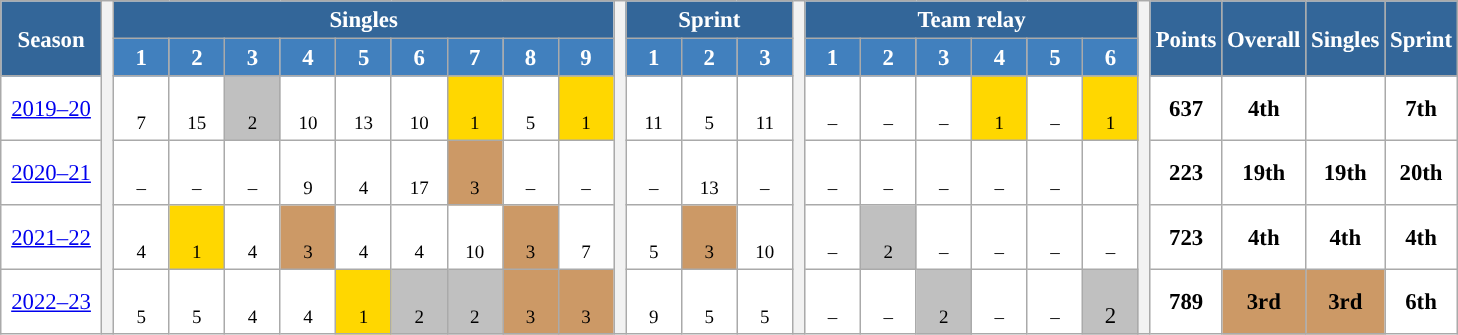<table class="wikitable" style="font-size:95%; text-align:center; border:grey solid 1px; border-collapse:collapse; background:#ffffff;">
<tr>
<th rowspan="2" style="background-color:#369; color:white; width:60px">Season</th>
<th rowspan="6" width="1px"></th>
<th colspan="9" style="background-color:#369; color:white;">Singles</th>
<th rowspan="6" width="1px"></th>
<th colspan="3" style="background-color:#369; color:white;">Sprint</th>
<th rowspan="6" width="1px"></th>
<th colspan="6" style="background-color:#369; color:white;">Team relay</th>
<th rowspan="6" width="1px"></th>
<th rowspan="2" style="background-color:#369; color:white; width:40px">Points</th>
<th rowspan="2" style="background-color:#369; color:white; width:40px">Overall</th>
<th rowspan="2" style="background-color:#369; color:white; width:40px">Singles</th>
<th rowspan="2" style="background-color:#369; color:white; width:40px">Sprint</th>
</tr>
<tr>
<th style="background-color:#4180be; color:white; width:30px">1</th>
<th style="background-color:#4180be; color:white; width:30px">2</th>
<th style="background-color:#4180be; color:white; width:30px">3</th>
<th style="background-color:#4180be; color:white; width:30px">4</th>
<th style="background-color:#4180be; color:white; width:30px">5</th>
<th style="background-color:#4180be; color:white; width:30px">6</th>
<th style="background-color:#4180be; color:white; width:30px">7</th>
<th style="background-color:#4180be; color:white; width:30px">8</th>
<th style="background-color:#4180be; color:white; width:30px">9</th>
<th style="background-color:#4180be; color:white; width:30px">1</th>
<th style="background-color:#4180be; color:white; width:30px">2</th>
<th style="background-color:#4180be; color:white; width:30px">3</th>
<th style="background-color:#4180be; color:white; width:30px">1</th>
<th style="background-color:#4180be; color:white; width:30px">2</th>
<th style="background-color:#4180be; color:white; width:30px">3</th>
<th style="background-color:#4180be; color:white; width:30px">4</th>
<th style="background-color:#4180be; color:white; width:30px">5</th>
<th style="background-color:#4180be; color:white; width:30px">6</th>
</tr>
<tr>
<td><a href='#'>2019–20</a></td>
<td><br><small>7</small></td>
<td><br><small>15</small></td>
<td style="background:silver;"><br><small>2</small></td>
<td><br><small>10</small></td>
<td><br><small>13</small></td>
<td><br><small>10</small></td>
<td style="background:gold;"><br><small>1</small></td>
<td><br><small>5</small></td>
<td style="background:gold;"><br><small>1</small></td>
<td><br><small>11</small></td>
<td><br><small>5</small></td>
<td><br><small>11</small></td>
<td><br><small>–</small></td>
<td><br><small>–</small></td>
<td><br><small>–</small></td>
<td style="background:gold;"><br><small>1</small></td>
<td><br><small>–</small></td>
<td style="background:gold;"><br><small>1</small></td>
<td><strong>637</strong></td>
<td><strong>4th</strong></td>
<td></td>
<td><strong>7th</strong></td>
</tr>
<tr>
<td><a href='#'>2020–21</a></td>
<td><br><small>–</small></td>
<td><br><small>–</small></td>
<td><br><small>–</small></td>
<td><br><small>9</small></td>
<td><br><small>4</small></td>
<td><br><small>17</small></td>
<td style="background:#cc9966;"><br><small>3</small></td>
<td><br><small>–</small></td>
<td><br><small>–</small></td>
<td><br><small>–</small></td>
<td><br><small>13</small></td>
<td><br><small>–</small></td>
<td><br><small>–</small></td>
<td><br><small>–</small></td>
<td><br><small>–</small></td>
<td><br><small>–</small></td>
<td><br><small>–</small></td>
<td><br><small></small></td>
<td><strong>223</strong></td>
<td><strong>19th</strong></td>
<td><strong>19th</strong></td>
<td><strong>20th</strong></td>
</tr>
<tr>
<td><a href='#'>2021–22</a></td>
<td><br><small>4</small></td>
<td style="background:gold;"><br><small>1</small></td>
<td><br><small>4</small></td>
<td style="background:#cc9966;"><br><small>3</small></td>
<td><br><small>4</small></td>
<td><br><small>4</small></td>
<td><br><small>10</small></td>
<td style="background:#cc9966;"><br><small>3</small></td>
<td><br><small>7</small></td>
<td><br><small>5</small></td>
<td style="background:#cc9966;"><br><small>3</small></td>
<td><br><small>10</small></td>
<td><br><small>–</small></td>
<td style="background:silver;"><br><small>2</small></td>
<td><br><small>–</small></td>
<td><br><small>–</small></td>
<td><br><small>–</small></td>
<td><br><small>–</small></td>
<td><strong>723</strong></td>
<td><strong>4th</strong></td>
<td><strong>4th</strong></td>
<td><strong>4th</strong></td>
</tr>
<tr>
<td><a href='#'>2022–23</a></td>
<td><br><small>5</small></td>
<td><br><small>5</small></td>
<td><br><small>4</small></td>
<td><br><small>4</small></td>
<td style="background:gold;"><br><small>1</small></td>
<td style="background:silver;"><br><small>2</small></td>
<td style="background:silver;"><br><small>2</small></td>
<td style="background:#cc9966;"><br><small>3</small></td>
<td style="background:#cc9966;"><br><small>3</small></td>
<td><br><small>9</small></td>
<td><br><small>5</small></td>
<td><br><small>5 </small></td>
<td><br><small>–</small></td>
<td><br><small>–</small></td>
<td style="background:silver;"><br><small>2</small></td>
<td><br><small>–</small></td>
<td><br><small>– </small></td>
<td style="background:silver;"><br>2<small> </small></td>
<td><strong>789</strong></td>
<td style="background:#cc9966;"><strong>3rd</strong></td>
<td style="background:#cc9966;"><strong>3rd</strong></td>
<td><strong>6th</strong></td>
</tr>
</table>
